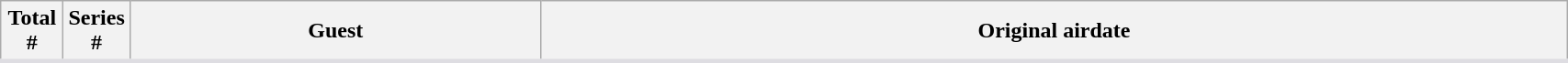<table class="wikitable plainrowheaders" style="background: White; border-bottom: 3px solid #dedde2; width:90%">
<tr>
<th style="width:4%;">Total<br>#</th>
<th style="width:4%;">Series<br>#</th>
<th>Guest</th>
<th>Original airdate<br>





</th>
</tr>
</table>
